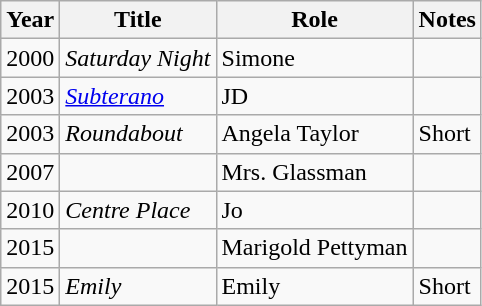<table class="wikitable sortable">
<tr>
<th>Year</th>
<th>Title</th>
<th>Role</th>
<th class="unsortable">Notes</th>
</tr>
<tr>
<td>2000</td>
<td><em>Saturday Night</em></td>
<td>Simone</td>
<td></td>
</tr>
<tr>
<td>2003</td>
<td><em><a href='#'>Subterano</a></em></td>
<td>JD</td>
<td></td>
</tr>
<tr>
<td>2003</td>
<td><em>Roundabout</em></td>
<td>Angela Taylor</td>
<td>Short</td>
</tr>
<tr>
<td>2007</td>
<td><em></em></td>
<td>Mrs. Glassman</td>
<td></td>
</tr>
<tr>
<td>2010</td>
<td><em>Centre Place</em></td>
<td>Jo</td>
<td></td>
</tr>
<tr>
<td>2015</td>
<td><em></em></td>
<td>Marigold Pettyman</td>
<td></td>
</tr>
<tr>
<td>2015</td>
<td><em>Emily</em></td>
<td>Emily</td>
<td>Short</td>
</tr>
</table>
